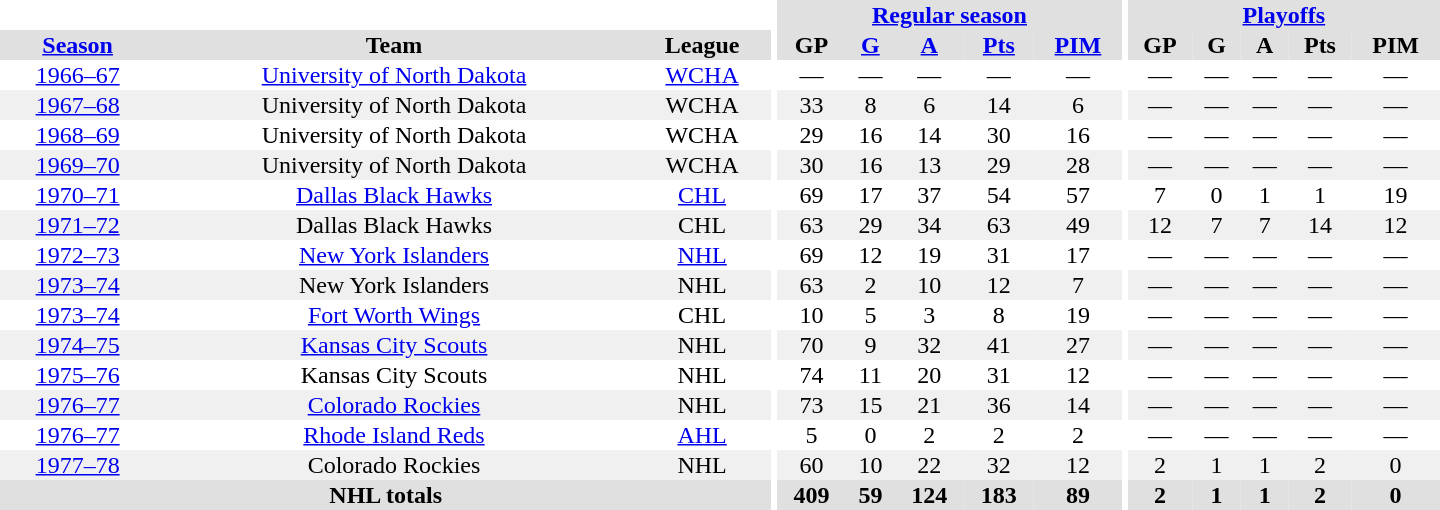<table border="0" cellpadding="1" cellspacing="0" style="text-align:center; width:60em">
<tr bgcolor="#e0e0e0">
<th colspan="3" bgcolor="#ffffff"></th>
<th rowspan="100" bgcolor="#ffffff"></th>
<th colspan="5"><a href='#'>Regular season</a></th>
<th rowspan="100" bgcolor="#ffffff"></th>
<th colspan="5"><a href='#'>Playoffs</a></th>
</tr>
<tr bgcolor="#e0e0e0">
<th><a href='#'>Season</a></th>
<th>Team</th>
<th>League</th>
<th>GP</th>
<th><a href='#'>G</a></th>
<th><a href='#'>A</a></th>
<th><a href='#'>Pts</a></th>
<th><a href='#'>PIM</a></th>
<th>GP</th>
<th>G</th>
<th>A</th>
<th>Pts</th>
<th>PIM</th>
</tr>
<tr>
<td><a href='#'>1966–67</a></td>
<td><a href='#'>University of North Dakota</a></td>
<td><a href='#'>WCHA</a></td>
<td>—</td>
<td>—</td>
<td>—</td>
<td>—</td>
<td>—</td>
<td>—</td>
<td>—</td>
<td>—</td>
<td>—</td>
<td>—</td>
</tr>
<tr bgcolor="#f0f0f0">
<td><a href='#'>1967–68</a></td>
<td>University of North Dakota</td>
<td>WCHA</td>
<td>33</td>
<td>8</td>
<td>6</td>
<td>14</td>
<td>6</td>
<td>—</td>
<td>—</td>
<td>—</td>
<td>—</td>
<td>—</td>
</tr>
<tr>
<td><a href='#'>1968–69</a></td>
<td>University of North Dakota</td>
<td>WCHA</td>
<td>29</td>
<td>16</td>
<td>14</td>
<td>30</td>
<td>16</td>
<td>—</td>
<td>—</td>
<td>—</td>
<td>—</td>
<td>—</td>
</tr>
<tr bgcolor="#f0f0f0">
<td><a href='#'>1969–70</a></td>
<td>University of North Dakota</td>
<td>WCHA</td>
<td>30</td>
<td>16</td>
<td>13</td>
<td>29</td>
<td>28</td>
<td>—</td>
<td>—</td>
<td>—</td>
<td>—</td>
<td>—</td>
</tr>
<tr>
<td><a href='#'>1970–71</a></td>
<td><a href='#'>Dallas Black Hawks</a></td>
<td><a href='#'>CHL</a></td>
<td>69</td>
<td>17</td>
<td>37</td>
<td>54</td>
<td>57</td>
<td>7</td>
<td>0</td>
<td>1</td>
<td>1</td>
<td>19</td>
</tr>
<tr bgcolor="#f0f0f0">
<td><a href='#'>1971–72</a></td>
<td>Dallas Black Hawks</td>
<td>CHL</td>
<td>63</td>
<td>29</td>
<td>34</td>
<td>63</td>
<td>49</td>
<td>12</td>
<td>7</td>
<td>7</td>
<td>14</td>
<td>12</td>
</tr>
<tr>
<td><a href='#'>1972–73</a></td>
<td><a href='#'>New York Islanders</a></td>
<td><a href='#'>NHL</a></td>
<td>69</td>
<td>12</td>
<td>19</td>
<td>31</td>
<td>17</td>
<td>—</td>
<td>—</td>
<td>—</td>
<td>—</td>
<td>—</td>
</tr>
<tr bgcolor="#f0f0f0">
<td><a href='#'>1973–74</a></td>
<td>New York Islanders</td>
<td>NHL</td>
<td>63</td>
<td>2</td>
<td>10</td>
<td>12</td>
<td>7</td>
<td>—</td>
<td>—</td>
<td>—</td>
<td>—</td>
<td>—</td>
</tr>
<tr>
<td><a href='#'>1973–74</a></td>
<td><a href='#'>Fort Worth Wings</a></td>
<td>CHL</td>
<td>10</td>
<td>5</td>
<td>3</td>
<td>8</td>
<td>19</td>
<td>—</td>
<td>—</td>
<td>—</td>
<td>—</td>
<td>—</td>
</tr>
<tr bgcolor="#f0f0f0">
<td><a href='#'>1974–75</a></td>
<td><a href='#'>Kansas City Scouts</a></td>
<td>NHL</td>
<td>70</td>
<td>9</td>
<td>32</td>
<td>41</td>
<td>27</td>
<td>—</td>
<td>—</td>
<td>—</td>
<td>—</td>
<td>—</td>
</tr>
<tr>
<td><a href='#'>1975–76</a></td>
<td>Kansas City Scouts</td>
<td>NHL</td>
<td>74</td>
<td>11</td>
<td>20</td>
<td>31</td>
<td>12</td>
<td>—</td>
<td>—</td>
<td>—</td>
<td>—</td>
<td>—</td>
</tr>
<tr bgcolor="#f0f0f0">
<td><a href='#'>1976–77</a></td>
<td><a href='#'>Colorado Rockies</a></td>
<td>NHL</td>
<td>73</td>
<td>15</td>
<td>21</td>
<td>36</td>
<td>14</td>
<td>—</td>
<td>—</td>
<td>—</td>
<td>—</td>
<td>—</td>
</tr>
<tr>
<td><a href='#'>1976–77</a></td>
<td><a href='#'>Rhode Island Reds</a></td>
<td><a href='#'>AHL</a></td>
<td>5</td>
<td>0</td>
<td>2</td>
<td>2</td>
<td>2</td>
<td>—</td>
<td>—</td>
<td>—</td>
<td>—</td>
<td>—</td>
</tr>
<tr bgcolor="#f0f0f0">
<td><a href='#'>1977–78</a></td>
<td>Colorado Rockies</td>
<td>NHL</td>
<td>60</td>
<td>10</td>
<td>22</td>
<td>32</td>
<td>12</td>
<td>2</td>
<td>1</td>
<td>1</td>
<td>2</td>
<td>0</td>
</tr>
<tr bgcolor="#e0e0e0">
<th colspan="3">NHL totals</th>
<th>409</th>
<th>59</th>
<th>124</th>
<th>183</th>
<th>89</th>
<th>2</th>
<th>1</th>
<th>1</th>
<th>2</th>
<th>0</th>
</tr>
</table>
